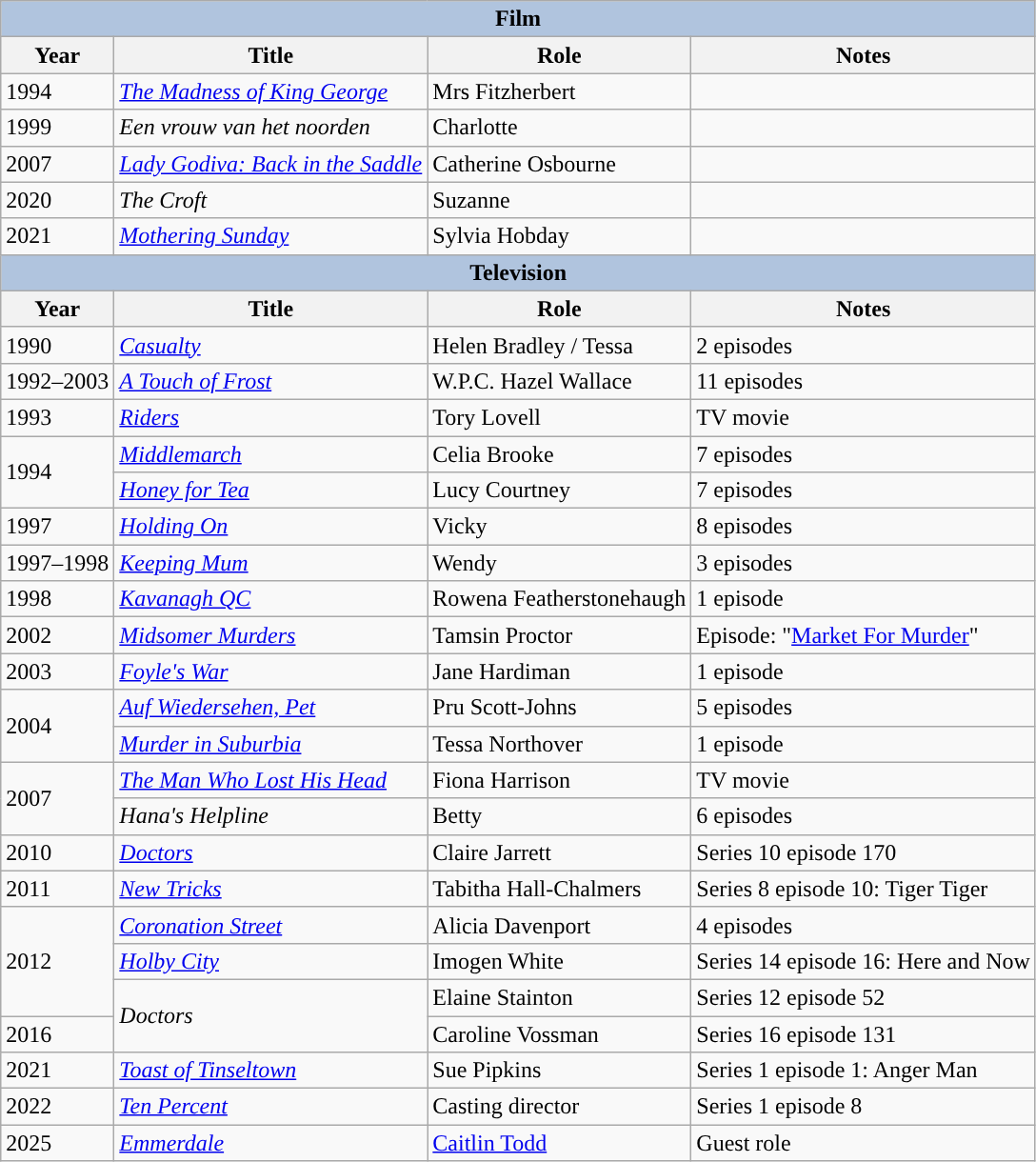<table class="wikitable" style="font-size: 100%;">
<tr>
<th colspan="4" style="background: LightSteelBlue;">Film</th>
</tr>
<tr>
<th>Year</th>
<th>Title</th>
<th>Role</th>
<th>Notes</th>
</tr>
<tr>
<td>1994</td>
<td><em><a href='#'>The Madness of King George</a></em></td>
<td>Mrs Fitzherbert</td>
<td></td>
</tr>
<tr>
<td>1999</td>
<td><em>Een vrouw van het noorden</em></td>
<td>Charlotte</td>
<td></td>
</tr>
<tr>
<td>2007</td>
<td><em><a href='#'>Lady Godiva: Back in the Saddle</a></em></td>
<td>Catherine Osbourne</td>
<td></td>
</tr>
<tr>
<td>2020</td>
<td><em>The Croft</em></td>
<td>Suzanne</td>
</tr>
<tr>
<td>2021</td>
<td><em><a href='#'>Mothering Sunday</a></em></td>
<td>Sylvia Hobday</td>
<td></td>
</tr>
<tr>
<th colspan="4" style="background: LightSteelBlue;">Television</th>
</tr>
<tr>
<th>Year</th>
<th>Title</th>
<th>Role</th>
<th>Notes</th>
</tr>
<tr>
<td>1990</td>
<td><em><a href='#'>Casualty</a></em></td>
<td>Helen Bradley / Tessa</td>
<td>2 episodes</td>
</tr>
<tr>
<td>1992–2003</td>
<td><em><a href='#'>A Touch of Frost</a></em></td>
<td>W.P.C. Hazel Wallace</td>
<td>11 episodes</td>
</tr>
<tr>
<td>1993</td>
<td><em><a href='#'>Riders</a></em></td>
<td>Tory Lovell</td>
<td>TV movie</td>
</tr>
<tr>
<td rowspan="2">1994</td>
<td><em><a href='#'>Middlemarch</a></em></td>
<td>Celia Brooke</td>
<td>7 episodes</td>
</tr>
<tr>
<td><em><a href='#'>Honey for Tea</a></em></td>
<td>Lucy Courtney</td>
<td>7 episodes</td>
</tr>
<tr>
<td>1997</td>
<td><em><a href='#'>Holding On</a></em></td>
<td>Vicky</td>
<td>8 episodes</td>
</tr>
<tr>
<td>1997–1998</td>
<td><em><a href='#'>Keeping Mum</a></em></td>
<td>Wendy</td>
<td>3 episodes</td>
</tr>
<tr>
<td>1998</td>
<td><em><a href='#'>Kavanagh QC</a></em></td>
<td>Rowena Featherstonehaugh</td>
<td>1 episode</td>
</tr>
<tr>
<td>2002</td>
<td><em><a href='#'>Midsomer Murders</a></em></td>
<td>Tamsin Proctor</td>
<td>Episode: "<a href='#'>Market For Murder</a>"</td>
</tr>
<tr>
<td>2003</td>
<td><em><a href='#'>Foyle's War</a></em></td>
<td>Jane Hardiman</td>
<td>1 episode</td>
</tr>
<tr>
<td rowspan="2">2004</td>
<td><em><a href='#'>Auf Wiedersehen, Pet</a></em></td>
<td>Pru Scott-Johns</td>
<td>5 episodes</td>
</tr>
<tr>
<td><em><a href='#'>Murder in Suburbia</a></em></td>
<td>Tessa Northover</td>
<td>1 episode</td>
</tr>
<tr>
<td rowspan="2">2007</td>
<td><em><a href='#'>The Man Who Lost His Head</a></em></td>
<td>Fiona Harrison</td>
<td>TV movie</td>
</tr>
<tr>
<td><em>Hana's Helpline</em></td>
<td>Betty</td>
<td>6 episodes</td>
</tr>
<tr>
<td>2010</td>
<td><em><a href='#'>Doctors</a></em></td>
<td>Claire Jarrett</td>
<td>Series 10 episode 170</td>
</tr>
<tr>
<td>2011</td>
<td><em><a href='#'>New Tricks</a></em></td>
<td>Tabitha Hall-Chalmers</td>
<td>Series 8 episode 10: Tiger Tiger</td>
</tr>
<tr>
<td rowspan="3">2012</td>
<td><em><a href='#'>Coronation Street</a></em></td>
<td>Alicia Davenport</td>
<td>4 episodes</td>
</tr>
<tr>
<td><em><a href='#'>Holby City</a></em></td>
<td>Imogen White</td>
<td>Series 14 episode 16: Here and Now</td>
</tr>
<tr>
<td rowspan="2"><em>Doctors</em></td>
<td>Elaine Stainton</td>
<td>Series 12 episode 52</td>
</tr>
<tr>
<td>2016</td>
<td>Caroline Vossman</td>
<td>Series 16 episode 131</td>
</tr>
<tr>
<td>2021</td>
<td><em><a href='#'>Toast of Tinseltown</a></em></td>
<td>Sue Pipkins</td>
<td>Series 1 episode 1: Anger Man</td>
</tr>
<tr>
<td>2022</td>
<td><em><a href='#'>Ten Percent</a></em></td>
<td>Casting director</td>
<td>Series 1 episode 8</td>
</tr>
<tr>
<td>2025</td>
<td><em><a href='#'>Emmerdale</a></em></td>
<td><a href='#'>Caitlin Todd</a></td>
<td>Guest role</td>
</tr>
</table>
